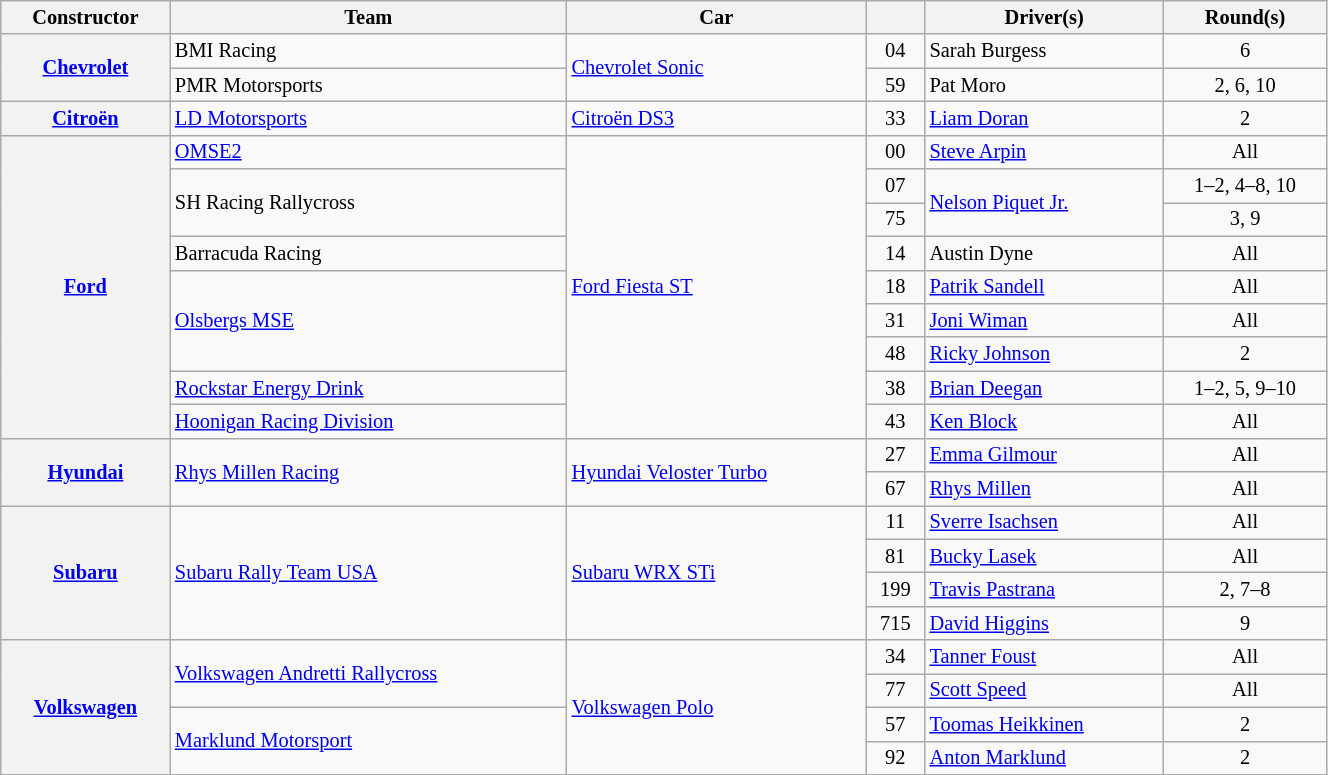<table class="wikitable" width=70% style="font-size: 85%; max-width: 950px">
<tr>
<th>Constructor</th>
<th>Team</th>
<th>Car</th>
<th></th>
<th>Driver(s)</th>
<th>Round(s)</th>
</tr>
<tr>
<th rowspan="2"><a href='#'>Chevrolet</a></th>
<td> BMI Racing</td>
<td rowspan="2"><a href='#'>Chevrolet Sonic</a></td>
<td align=center>04</td>
<td> Sarah Burgess</td>
<td align=center>6</td>
</tr>
<tr>
<td> PMR Motorsports</td>
<td align=center>59</td>
<td> Pat Moro</td>
<td align=center>2, 6, 10</td>
</tr>
<tr>
<th><a href='#'>Citroën</a></th>
<td> <a href='#'>LD Motorsports</a></td>
<td><a href='#'>Citroën DS3</a></td>
<td align=center>33</td>
<td> <a href='#'>Liam Doran</a></td>
<td align=center>2</td>
</tr>
<tr>
<th rowspan="9"><a href='#'>Ford</a></th>
<td> <a href='#'>OMSE2</a></td>
<td rowspan="9"><a href='#'>Ford Fiesta ST</a></td>
<td align=center>00</td>
<td> <a href='#'>Steve Arpin</a></td>
<td align=center>All</td>
</tr>
<tr>
<td rowspan=2> SH Racing Rallycross</td>
<td align=center>07</td>
<td rowspan=2> <a href='#'>Nelson Piquet Jr.</a></td>
<td align=center>1–2, 4–8, 10</td>
</tr>
<tr>
<td align=center>75</td>
<td align=center>3, 9</td>
</tr>
<tr>
<td> Barracuda Racing</td>
<td align=center>14</td>
<td> Austin Dyne</td>
<td align=center>All</td>
</tr>
<tr>
<td rowspan=3> <a href='#'>Olsbergs MSE</a></td>
<td align=center>18</td>
<td> <a href='#'>Patrik Sandell</a></td>
<td align=center>All</td>
</tr>
<tr>
<td align=center>31</td>
<td> <a href='#'>Joni Wiman</a></td>
<td align=center>All</td>
</tr>
<tr>
<td align=center>48</td>
<td> <a href='#'>Ricky Johnson</a></td>
<td align=center>2</td>
</tr>
<tr>
<td> <a href='#'>Rockstar Energy Drink</a></td>
<td align=center>38</td>
<td> <a href='#'>Brian Deegan</a></td>
<td align=center>1–2, 5, 9–10</td>
</tr>
<tr>
<td> <a href='#'>Hoonigan Racing Division</a></td>
<td align=center>43</td>
<td> <a href='#'>Ken Block</a></td>
<td align=center>All</td>
</tr>
<tr>
<th rowspan="2"><a href='#'>Hyundai</a></th>
<td rowspan="2"> <a href='#'>Rhys Millen Racing</a></td>
<td rowspan="2"><a href='#'>Hyundai Veloster Turbo</a></td>
<td align=center>27</td>
<td> <a href='#'>Emma Gilmour</a></td>
<td align=center>All</td>
</tr>
<tr>
<td align=center>67</td>
<td> <a href='#'>Rhys Millen</a></td>
<td align=center>All</td>
</tr>
<tr>
<th rowspan="4"><a href='#'>Subaru</a></th>
<td rowspan="4"> <a href='#'>Subaru Rally Team USA</a></td>
<td rowspan="4"><a href='#'>Subaru WRX STi</a></td>
<td align=center>11</td>
<td> <a href='#'>Sverre Isachsen</a></td>
<td align=center>All</td>
</tr>
<tr>
<td align=center>81</td>
<td> <a href='#'>Bucky Lasek</a></td>
<td align=center>All</td>
</tr>
<tr>
<td align=center>199</td>
<td> <a href='#'>Travis Pastrana</a></td>
<td align=center>2, 7–8</td>
</tr>
<tr>
<td align=center>715</td>
<td> <a href='#'>David Higgins</a></td>
<td align=center>9</td>
</tr>
<tr>
<th rowspan="4"><a href='#'>Volkswagen</a></th>
<td rowspan="2"> <a href='#'>Volkswagen Andretti Rallycross</a></td>
<td rowspan="4"><a href='#'>Volkswagen Polo</a></td>
<td align=center>34</td>
<td> <a href='#'>Tanner Foust</a></td>
<td align=center>All</td>
</tr>
<tr>
<td align=center>77</td>
<td> <a href='#'>Scott Speed</a></td>
<td align=center>All</td>
</tr>
<tr>
<td rowspan="2"> <a href='#'>Marklund Motorsport</a></td>
<td align=center>57</td>
<td> <a href='#'>Toomas Heikkinen</a></td>
<td align=center>2</td>
</tr>
<tr>
<td align=center>92</td>
<td> <a href='#'>Anton Marklund</a></td>
<td align=center>2</td>
</tr>
<tr>
</tr>
</table>
